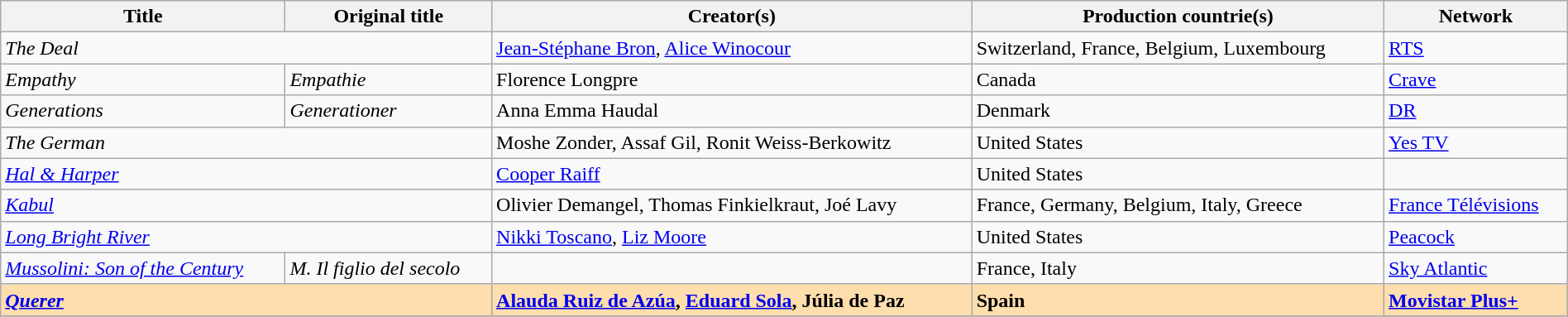<table class="sortable wikitable" style="width:100%; margin-bottom:4px">
<tr>
<th>Title</th>
<th>Original title</th>
<th>Creator(s)</th>
<th>Production countrie(s)</th>
<th>Network</th>
</tr>
<tr>
<td colspan="2"><em>The Deal</em></td>
<td><a href='#'>Jean-Stéphane Bron</a>, <a href='#'>Alice Winocour</a></td>
<td>Switzerland, France, Belgium, Luxembourg</td>
<td><a href='#'>RTS</a></td>
</tr>
<tr>
<td><em>Empathy</em></td>
<td><em>Empathie</em></td>
<td>Florence Longpre</td>
<td>Canada</td>
<td><a href='#'>Crave</a></td>
</tr>
<tr>
<td><em>Generations</em></td>
<td><em>Generationer</em></td>
<td>Anna Emma Haudal</td>
<td>Denmark</td>
<td><a href='#'>DR</a></td>
</tr>
<tr>
<td colspan="2"><em>The German</em></td>
<td>Moshe Zonder, Assaf Gil, Ronit Weiss-Berkowitz</td>
<td>United States</td>
<td><a href='#'>Yes TV</a></td>
</tr>
<tr>
<td colspan="2"><em><a href='#'>Hal & Harper</a></em></td>
<td><a href='#'>Cooper Raiff</a></td>
<td>United States</td>
<td></td>
</tr>
<tr>
<td colspan="2"><em><a href='#'>Kabul</a></em></td>
<td>Olivier Demangel, Thomas Finkielkraut, Joé Lavy</td>
<td>France, Germany, Belgium, Italy, Greece</td>
<td><a href='#'>France Télévisions</a></td>
</tr>
<tr>
<td colspan="2"><em><a href='#'>Long Bright River</a></em></td>
<td><a href='#'>Nikki Toscano</a>, <a href='#'>Liz Moore</a></td>
<td>United States</td>
<td><a href='#'>Peacock</a></td>
</tr>
<tr>
<td><em><a href='#'>Mussolini: Son of the Century</a></em></td>
<td><em>M. Il figlio del secolo</em></td>
<td></td>
<td>France, Italy</td>
<td><a href='#'>Sky Atlantic</a></td>
</tr>
<tr style="background:#FFDEAD;font-weight:bold">
<td colspan="2"><em><a href='#'>Querer</a></em></td>
<td><a href='#'>Alauda Ruiz de Azúa</a>, <a href='#'>Eduard Sola</a>, Júlia de Paz</td>
<td>Spain</td>
<td><a href='#'>Movistar Plus+</a></td>
</tr>
<tr>
</tr>
</table>
